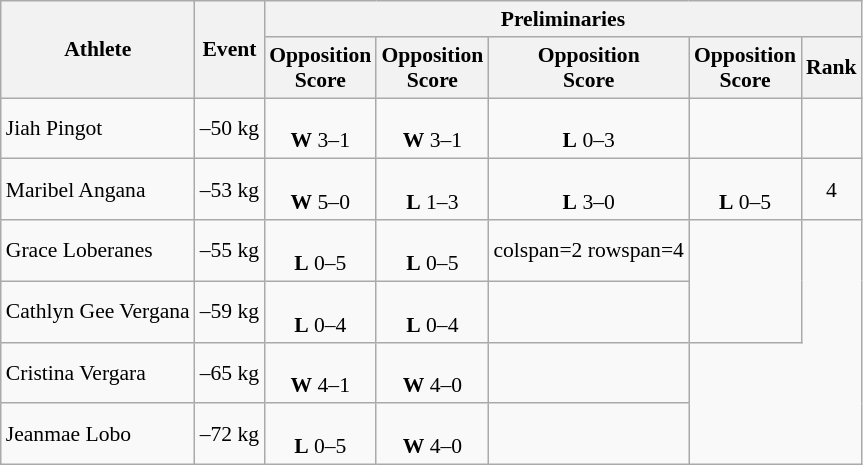<table class="wikitable" style="font-size:90%">
<tr>
<th rowspan=2>Athlete</th>
<th rowspan=2>Event</th>
<th colspan=5>Preliminaries</th>
</tr>
<tr style="font-size:95">
<th>Opposition<br>Score</th>
<th>Opposition<br>Score</th>
<th>Opposition<br>Score</th>
<th>Opposition<br>Score</th>
<th>Rank</th>
</tr>
<tr align=center>
<td align=left>Jiah Pingot</td>
<td align=left>–50 kg</td>
<td><br><strong>W</strong> 3–1</td>
<td><br><strong>W</strong> 3–1</td>
<td><br><strong>L</strong> 0–3</td>
<td></td>
<td></td>
</tr>
<tr align=center>
<td align=left>Maribel Angana</td>
<td align=left>–53 kg</td>
<td><br><strong>W</strong> 5–0</td>
<td><br><strong>L</strong> 1–3</td>
<td><br><strong>L</strong> 3–0</td>
<td><br><strong>L</strong> 0–5</td>
<td>4</td>
</tr>
<tr align=center>
<td align=left>Grace Loberanes</td>
<td align=left>–55 kg</td>
<td><br><strong>L</strong> 0–5</td>
<td><br><strong>L</strong> 0–5</td>
<td>colspan=2 rowspan=4 </td>
<td rowspan=2></td>
</tr>
<tr align=center>
<td align=left>Cathlyn Gee Vergana</td>
<td align=left>–59 kg</td>
<td><br><strong>L</strong> 0–4</td>
<td><br><strong>L</strong> 0–4</td>
</tr>
<tr align=center>
<td align=left>Cristina Vergara</td>
<td align=left>–65 kg</td>
<td><br><strong>W</strong> 4–1</td>
<td><br><strong>W</strong> 4–0</td>
<td></td>
</tr>
<tr align=center>
<td align=left>Jeanmae Lobo</td>
<td align=left>–72 kg</td>
<td><br><strong>L</strong> 0–5</td>
<td><br><strong>W</strong> 4–0</td>
<td></td>
</tr>
</table>
